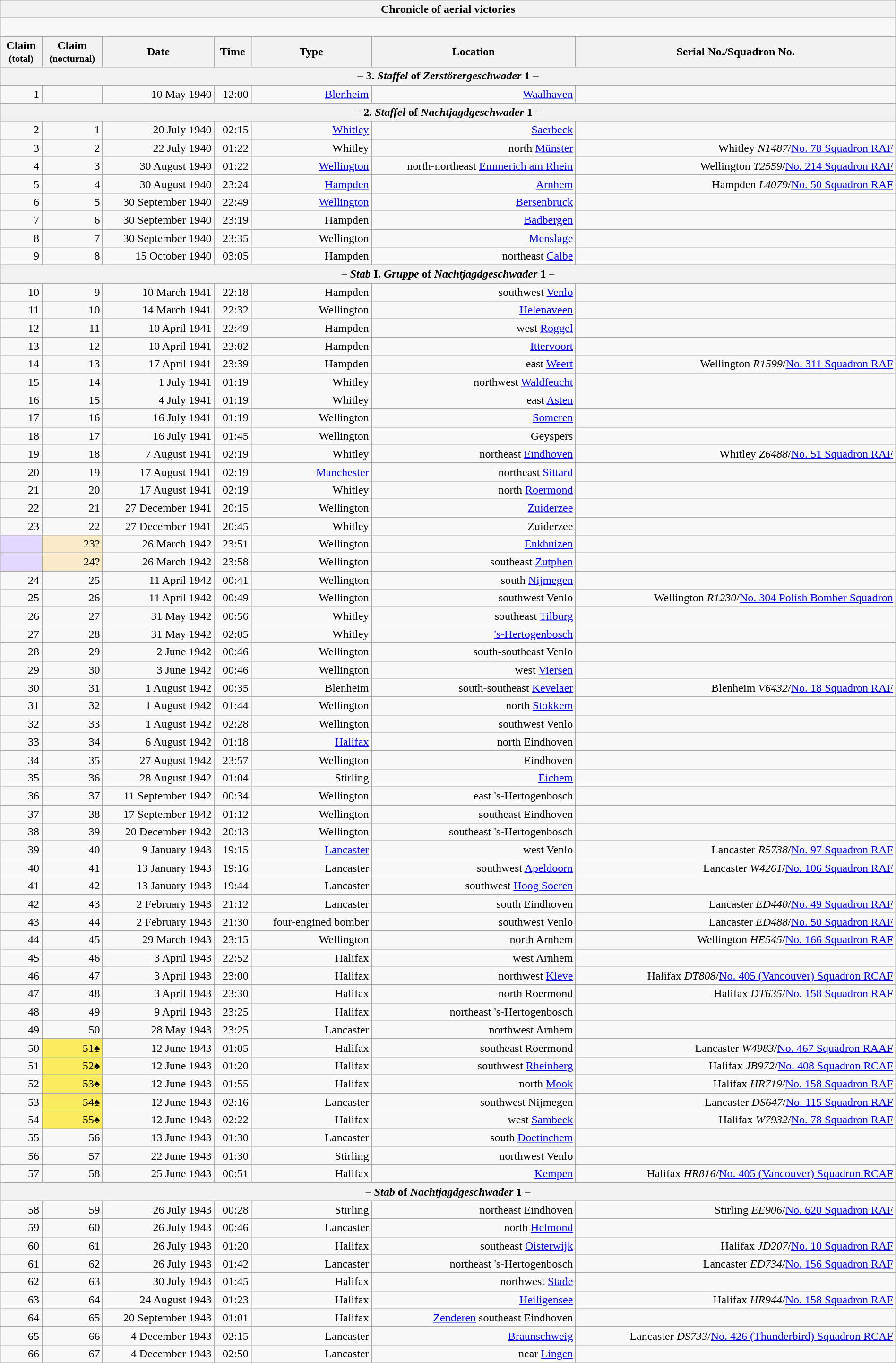<table class="wikitable plainrowheaders collapsible" style="margin-left: auto; margin-right: auto; border: none; text-align:right; width: 100%;">
<tr>
<th colspan="7">Chronicle of aerial victories</th>
</tr>
<tr>
<td colspan="7" style="text-align: left;"><br>

</td>
</tr>
<tr>
<th scope="col">Claim<br><small>(total)</small></th>
<th scope="col">Claim<br><small>(nocturnal)</small></th>
<th scope="col" style="width:150px">Date</th>
<th scope="col">Time</th>
<th scope="col">Type</th>
<th scope="col">Location</th>
<th scope="col">Serial No./Squadron No.</th>
</tr>
<tr>
<th colspan="7">– 3. <em>Staffel</em> of <em>Zerstörergeschwader</em> 1 –</th>
</tr>
<tr>
<td>1</td>
<td></td>
<td>10 May 1940</td>
<td>12:00</td>
<td><a href='#'>Blenheim</a></td>
<td><a href='#'>Waalhaven</a></td>
<td></td>
</tr>
<tr>
<th colspan="7">– 2. <em>Staffel</em> of <em>Nachtjagdgeschwader</em> 1 –</th>
</tr>
<tr>
<td>2</td>
<td>1</td>
<td>20 July 1940</td>
<td>02:15</td>
<td><a href='#'>Whitley</a></td>
<td><a href='#'>Saerbeck</a></td>
<td></td>
</tr>
<tr>
<td>3</td>
<td>2</td>
<td>22 July 1940</td>
<td>01:22</td>
<td>Whitley</td>
<td> north <a href='#'>Münster</a></td>
<td>Whitley <em>N1487</em>/<a href='#'>No. 78 Squadron RAF</a></td>
</tr>
<tr>
<td>4</td>
<td>3</td>
<td>30 August 1940</td>
<td>01:22</td>
<td><a href='#'>Wellington</a></td>
<td> north-northeast <a href='#'>Emmerich am Rhein</a></td>
<td>Wellington <em>T2559</em>/<a href='#'>No. 214 Squadron RAF</a></td>
</tr>
<tr>
<td>5</td>
<td>4</td>
<td>30 August 1940</td>
<td>23:24</td>
<td><a href='#'>Hampden</a></td>
<td><a href='#'>Arnhem</a></td>
<td>Hampden <em>L4079</em>/<a href='#'>No. 50 Squadron RAF</a></td>
</tr>
<tr>
<td>6</td>
<td>5</td>
<td>30 September 1940</td>
<td>22:49</td>
<td><a href='#'>Wellington</a></td>
<td><a href='#'>Bersenbruck</a></td>
<td></td>
</tr>
<tr>
<td>7</td>
<td>6</td>
<td>30 September 1940</td>
<td>23:19</td>
<td>Hampden</td>
<td><a href='#'>Badbergen</a></td>
<td></td>
</tr>
<tr>
<td>8</td>
<td>7</td>
<td>30 September 1940</td>
<td>23:35</td>
<td>Wellington</td>
<td><a href='#'>Menslage</a></td>
<td></td>
</tr>
<tr>
<td>9</td>
<td>8</td>
<td>15 October 1940</td>
<td>03:05</td>
<td>Hampden</td>
<td>northeast <a href='#'>Calbe</a></td>
<td></td>
</tr>
<tr>
<th colspan="7">– <em>Stab</em> I. <em>Gruppe</em> of <em>Nachtjagdgeschwader</em> 1 –</th>
</tr>
<tr>
<td>10</td>
<td>9</td>
<td>10 March 1941</td>
<td>22:18</td>
<td>Hampden</td>
<td> southwest <a href='#'>Venlo</a></td>
<td></td>
</tr>
<tr>
<td>11</td>
<td>10</td>
<td>14 March 1941</td>
<td>22:32</td>
<td>Wellington</td>
<td><a href='#'>Helenaveen</a></td>
<td></td>
</tr>
<tr>
<td>12</td>
<td>11</td>
<td>10 April 1941</td>
<td>22:49</td>
<td>Hampden</td>
<td>west <a href='#'>Roggel</a></td>
<td></td>
</tr>
<tr>
<td>13</td>
<td>12</td>
<td>10 April 1941</td>
<td>23:02</td>
<td>Hampden</td>
<td><a href='#'>Ittervoort</a></td>
<td></td>
</tr>
<tr>
<td>14</td>
<td>13</td>
<td>17 April 1941</td>
<td>23:39</td>
<td>Hampden</td>
<td> east <a href='#'>Weert</a></td>
<td>Wellington <em>R1599</em>/<a href='#'>No. 311 Squadron RAF</a></td>
</tr>
<tr>
<td>15</td>
<td>14</td>
<td>1 July 1941</td>
<td>01:19</td>
<td>Whitley</td>
<td> northwest <a href='#'>Waldfeucht</a></td>
<td></td>
</tr>
<tr>
<td>16</td>
<td>15</td>
<td>4 July 1941</td>
<td>01:19</td>
<td>Whitley</td>
<td> east <a href='#'>Asten</a></td>
<td></td>
</tr>
<tr>
<td>17</td>
<td>16</td>
<td>16 July 1941</td>
<td>01:19</td>
<td>Wellington</td>
<td><a href='#'>Someren</a></td>
<td></td>
</tr>
<tr>
<td>18</td>
<td>17</td>
<td>16 July 1941</td>
<td>01:45</td>
<td>Wellington</td>
<td>Geyspers</td>
<td></td>
</tr>
<tr>
<td>19</td>
<td>18</td>
<td>7 August 1941</td>
<td>02:19</td>
<td>Whitley</td>
<td> northeast <a href='#'>Eindhoven</a></td>
<td>Whitley <em>Z6488</em>/<a href='#'>No. 51 Squadron RAF</a></td>
</tr>
<tr>
<td>20</td>
<td>19</td>
<td>17 August 1941</td>
<td>02:19</td>
<td><a href='#'>Manchester</a></td>
<td> northeast <a href='#'>Sittard</a></td>
<td></td>
</tr>
<tr>
<td>21</td>
<td>20</td>
<td>17 August 1941</td>
<td>02:19</td>
<td>Whitley</td>
<td> north <a href='#'>Roermond</a></td>
<td></td>
</tr>
<tr>
<td>22</td>
<td>21</td>
<td>27 December 1941</td>
<td>20:15</td>
<td>Wellington</td>
<td><a href='#'>Zuiderzee</a></td>
<td></td>
</tr>
<tr>
<td>23</td>
<td>22</td>
<td>27 December 1941</td>
<td>20:45</td>
<td>Whitley</td>
<td>Zuiderzee</td>
<td></td>
</tr>
<tr>
<td style="background:#e3d9ff;"></td>
<td style="background:#faecc8">23?</td>
<td>26 March 1942</td>
<td>23:51</td>
<td>Wellington</td>
<td><a href='#'>Enkhuizen</a></td>
<td></td>
</tr>
<tr>
<td style="background:#e3d9ff;"></td>
<td style="background:#faecc8">24?</td>
<td>26 March 1942</td>
<td>23:58</td>
<td>Wellington</td>
<td>southeast <a href='#'>Zutphen</a></td>
<td></td>
</tr>
<tr>
<td>24</td>
<td>25</td>
<td>11 April 1942</td>
<td>00:41</td>
<td>Wellington</td>
<td> south <a href='#'>Nijmegen</a></td>
<td></td>
</tr>
<tr>
<td>25</td>
<td>26</td>
<td>11 April 1942</td>
<td>00:49</td>
<td>Wellington</td>
<td> southwest Venlo</td>
<td>Wellington <em>R1230</em>/<a href='#'>No. 304 Polish Bomber Squadron</a></td>
</tr>
<tr>
<td>26</td>
<td>27</td>
<td>31 May 1942</td>
<td>00:56</td>
<td>Whitley</td>
<td> southeast <a href='#'>Tilburg</a></td>
<td></td>
</tr>
<tr>
<td>27</td>
<td>28</td>
<td>31 May 1942</td>
<td>02:05</td>
<td>Whitley</td>
<td><a href='#'>'s-Hertogenbosch</a></td>
<td></td>
</tr>
<tr>
<td>28</td>
<td>29</td>
<td>2 June 1942</td>
<td>00:46</td>
<td>Wellington</td>
<td> south-southeast Venlo</td>
<td></td>
</tr>
<tr>
<td>29</td>
<td>30</td>
<td>3 June 1942</td>
<td>00:46</td>
<td>Wellington</td>
<td> west <a href='#'>Viersen</a></td>
<td></td>
</tr>
<tr>
<td>30</td>
<td>31</td>
<td>1 August 1942</td>
<td>00:35</td>
<td>Blenheim</td>
<td> south-southeast <a href='#'>Kevelaer</a></td>
<td>Blenheim <em>V6432</em>/<a href='#'>No. 18 Squadron RAF</a></td>
</tr>
<tr>
<td>31</td>
<td>32</td>
<td>1 August 1942</td>
<td>01:44</td>
<td>Wellington</td>
<td>north <a href='#'>Stokkem</a></td>
<td></td>
</tr>
<tr>
<td>32</td>
<td>33</td>
<td>1 August 1942</td>
<td>02:28</td>
<td>Wellington</td>
<td> southwest Venlo</td>
<td></td>
</tr>
<tr>
<td>33</td>
<td>34</td>
<td>6 August 1942</td>
<td>01:18</td>
<td><a href='#'>Halifax</a></td>
<td> north Eindhoven</td>
<td></td>
</tr>
<tr>
<td>34</td>
<td>35</td>
<td>27 August 1942</td>
<td>23:57</td>
<td>Wellington</td>
<td>Eindhoven</td>
<td></td>
</tr>
<tr>
<td>35</td>
<td>36</td>
<td>28 August 1942</td>
<td>01:04</td>
<td>Stirling</td>
<td><a href='#'>Eichem</a></td>
<td></td>
</tr>
<tr>
<td>36</td>
<td>37</td>
<td>11 September 1942</td>
<td>00:34</td>
<td>Wellington</td>
<td> east 's-Hertogenbosch</td>
<td></td>
</tr>
<tr>
<td>37</td>
<td>38</td>
<td>17 September 1942</td>
<td>01:12</td>
<td>Wellington</td>
<td> southeast Eindhoven</td>
<td></td>
</tr>
<tr>
<td>38</td>
<td>39</td>
<td>20 December 1942</td>
<td>20:13</td>
<td>Wellington</td>
<td> southeast 's-Hertogenbosch</td>
<td></td>
</tr>
<tr>
<td>39</td>
<td>40</td>
<td>9 January 1943</td>
<td>19:15</td>
<td><a href='#'>Lancaster</a></td>
<td> west Venlo</td>
<td>Lancaster <em>R5738</em>/<a href='#'>No. 97 Squadron RAF</a></td>
</tr>
<tr>
<td>40</td>
<td>41</td>
<td>13 January 1943</td>
<td>19:16</td>
<td>Lancaster</td>
<td>southwest <a href='#'>Apeldoorn</a></td>
<td>Lancaster <em>W4261</em>/<a href='#'>No. 106 Squadron RAF</a></td>
</tr>
<tr>
<td>41</td>
<td>42</td>
<td>13 January 1943</td>
<td>19:44</td>
<td>Lancaster</td>
<td> southwest <a href='#'>Hoog Soeren</a></td>
<td></td>
</tr>
<tr>
<td>42</td>
<td>43</td>
<td>2 February 1943</td>
<td>21:12</td>
<td>Lancaster</td>
<td> south Eindhoven</td>
<td>Lancaster <em>ED440</em>/<a href='#'>No. 49 Squadron RAF</a></td>
</tr>
<tr>
<td>43</td>
<td>44</td>
<td>2 February 1943</td>
<td>21:30</td>
<td>four-engined bomber</td>
<td> southwest Venlo</td>
<td>Lancaster <em>ED488</em>/<a href='#'>No. 50 Squadron RAF</a></td>
</tr>
<tr>
<td>44</td>
<td>45</td>
<td>29 March 1943</td>
<td>23:15</td>
<td>Wellington</td>
<td>north Arnhem</td>
<td>Wellington <em>HE545</em>/<a href='#'>No. 166 Squadron RAF</a></td>
</tr>
<tr>
<td>45</td>
<td>46</td>
<td>3 April 1943</td>
<td>22:52</td>
<td>Halifax</td>
<td> west Arnhem</td>
<td></td>
</tr>
<tr>
<td>46</td>
<td>47</td>
<td>3 April 1943</td>
<td>23:00</td>
<td>Halifax</td>
<td>northwest <a href='#'>Kleve</a></td>
<td>Halifax <em>DT808</em>/<a href='#'>No. 405 (Vancouver) Squadron RCAF</a></td>
</tr>
<tr>
<td>47</td>
<td>48</td>
<td>3 April 1943</td>
<td>23:30</td>
<td>Halifax</td>
<td> north Roermond</td>
<td>Halifax <em>DT635</em>/<a href='#'>No. 158 Squadron RAF</a></td>
</tr>
<tr>
<td>48</td>
<td>49</td>
<td>9 April 1943</td>
<td>23:25</td>
<td>Halifax</td>
<td> northeast 's-Hertogenbosch</td>
<td></td>
</tr>
<tr>
<td>49</td>
<td>50</td>
<td>28 May 1943</td>
<td>23:25</td>
<td>Lancaster</td>
<td> northwest Arnhem</td>
<td></td>
</tr>
<tr>
<td>50</td>
<td style="background:#fbec5d;">51♠</td>
<td>12 June 1943</td>
<td>01:05</td>
<td>Halifax</td>
<td> southeast Roermond</td>
<td>Lancaster <em>W4983</em>/<a href='#'>No. 467 Squadron RAAF</a></td>
</tr>
<tr>
<td>51</td>
<td style="background:#fbec5d;">52♠</td>
<td>12 June 1943</td>
<td>01:20</td>
<td>Halifax</td>
<td> southwest <a href='#'>Rheinberg</a></td>
<td>Halifax <em>JB972</em>/<a href='#'>No. 408 Squadron RCAF</a></td>
</tr>
<tr>
<td>52</td>
<td style="background:#fbec5d;">53♠</td>
<td>12 June 1943</td>
<td>01:55</td>
<td>Halifax</td>
<td> north <a href='#'>Mook</a></td>
<td>Halifax <em>HR719</em>/<a href='#'>No. 158 Squadron RAF</a></td>
</tr>
<tr>
<td>53</td>
<td style="background:#fbec5d;">54♠</td>
<td>12 June 1943</td>
<td>02:16</td>
<td>Lancaster</td>
<td> southwest Nijmegen</td>
<td>Lancaster <em>DS647</em>/<a href='#'>No. 115 Squadron RAF</a></td>
</tr>
<tr>
<td>54</td>
<td style="background:#fbec5d;">55♠</td>
<td>12 June 1943</td>
<td>02:22</td>
<td>Halifax</td>
<td> west <a href='#'>Sambeek</a></td>
<td>Halifax <em>W7932</em>/<a href='#'>No. 78 Squadron RAF</a></td>
</tr>
<tr>
<td>55</td>
<td>56</td>
<td>13 June 1943</td>
<td>01:30</td>
<td>Lancaster</td>
<td> south <a href='#'>Doetinchem</a></td>
<td></td>
</tr>
<tr>
<td>56</td>
<td>57</td>
<td>22 June 1943</td>
<td>01:30</td>
<td>Stirling</td>
<td> northwest Venlo</td>
<td></td>
</tr>
<tr>
<td>57</td>
<td>58</td>
<td>25 June 1943</td>
<td>00:51</td>
<td>Halifax</td>
<td><a href='#'>Kempen</a></td>
<td>Halifax <em>HR816</em>/<a href='#'>No. 405 (Vancouver) Squadron RCAF</a></td>
</tr>
<tr>
<th colspan="7">– <em>Stab</em> of <em>Nachtjagdgeschwader</em> 1 –</th>
</tr>
<tr>
<td>58</td>
<td>59</td>
<td>26 July 1943</td>
<td>00:28</td>
<td>Stirling</td>
<td> northeast Eindhoven</td>
<td>Stirling <em>EE906</em>/<a href='#'>No. 620 Squadron RAF</a></td>
</tr>
<tr>
<td>59</td>
<td>60</td>
<td>26 July 1943</td>
<td>00:46</td>
<td>Lancaster</td>
<td> north <a href='#'>Helmond</a></td>
<td></td>
</tr>
<tr>
<td>60</td>
<td>61</td>
<td>26 July 1943</td>
<td>01:20</td>
<td>Halifax</td>
<td> southeast <a href='#'>Oisterwijk</a></td>
<td>Halifax <em>JD207</em>/<a href='#'>No. 10 Squadron RAF</a></td>
</tr>
<tr>
<td>61</td>
<td>62</td>
<td>26 July 1943</td>
<td>01:42</td>
<td>Lancaster</td>
<td> northeast 's-Hertogenbosch</td>
<td>Lancaster <em>ED734</em>/<a href='#'>No. 156 Squadron RAF</a></td>
</tr>
<tr>
<td>62</td>
<td>63</td>
<td>30 July 1943</td>
<td>01:45</td>
<td>Halifax</td>
<td> northwest <a href='#'>Stade</a></td>
<td></td>
</tr>
<tr>
<td>63</td>
<td>64</td>
<td>24 August 1943</td>
<td>01:23</td>
<td>Halifax</td>
<td><a href='#'>Heiligensee</a></td>
<td>Halifax <em>HR944</em>/<a href='#'>No. 158 Squadron RAF</a></td>
</tr>
<tr>
<td>64</td>
<td>65</td>
<td>20 September 1943</td>
<td>01:01</td>
<td>Halifax</td>
<td><a href='#'>Zenderen</a> southeast Eindhoven</td>
<td></td>
</tr>
<tr>
<td>65</td>
<td>66</td>
<td>4 December 1943</td>
<td>02:15</td>
<td>Lancaster</td>
<td><a href='#'>Braunschweig</a></td>
<td>Lancaster <em>DS733</em>/<a href='#'>No. 426 (Thunderbird) Squadron RCAF</a></td>
</tr>
<tr>
<td>66</td>
<td>67</td>
<td>4 December 1943</td>
<td>02:50</td>
<td>Lancaster</td>
<td>near <a href='#'>Lingen</a></td>
<td></td>
</tr>
</table>
